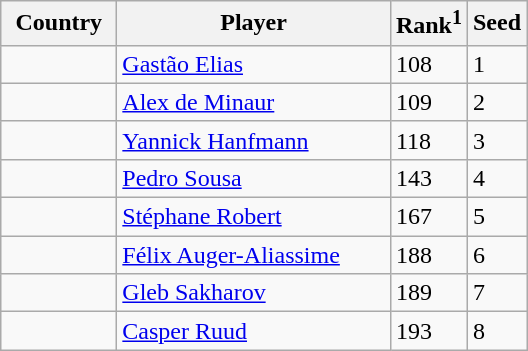<table class="sortable wikitable">
<tr>
<th width="70">Country</th>
<th width="175">Player</th>
<th>Rank<sup>1</sup></th>
<th>Seed</th>
</tr>
<tr>
<td></td>
<td><a href='#'>Gastão Elias</a></td>
<td>108</td>
<td>1</td>
</tr>
<tr>
<td></td>
<td><a href='#'>Alex de Minaur</a></td>
<td>109</td>
<td>2</td>
</tr>
<tr>
<td></td>
<td><a href='#'>Yannick Hanfmann</a></td>
<td>118</td>
<td>3</td>
</tr>
<tr>
<td></td>
<td><a href='#'>Pedro Sousa</a></td>
<td>143</td>
<td>4</td>
</tr>
<tr>
<td></td>
<td><a href='#'>Stéphane Robert</a></td>
<td>167</td>
<td>5</td>
</tr>
<tr>
<td></td>
<td><a href='#'>Félix Auger-Aliassime</a></td>
<td>188</td>
<td>6</td>
</tr>
<tr>
<td></td>
<td><a href='#'>Gleb Sakharov</a></td>
<td>189</td>
<td>7</td>
</tr>
<tr>
<td></td>
<td><a href='#'>Casper Ruud</a></td>
<td>193</td>
<td>8</td>
</tr>
</table>
